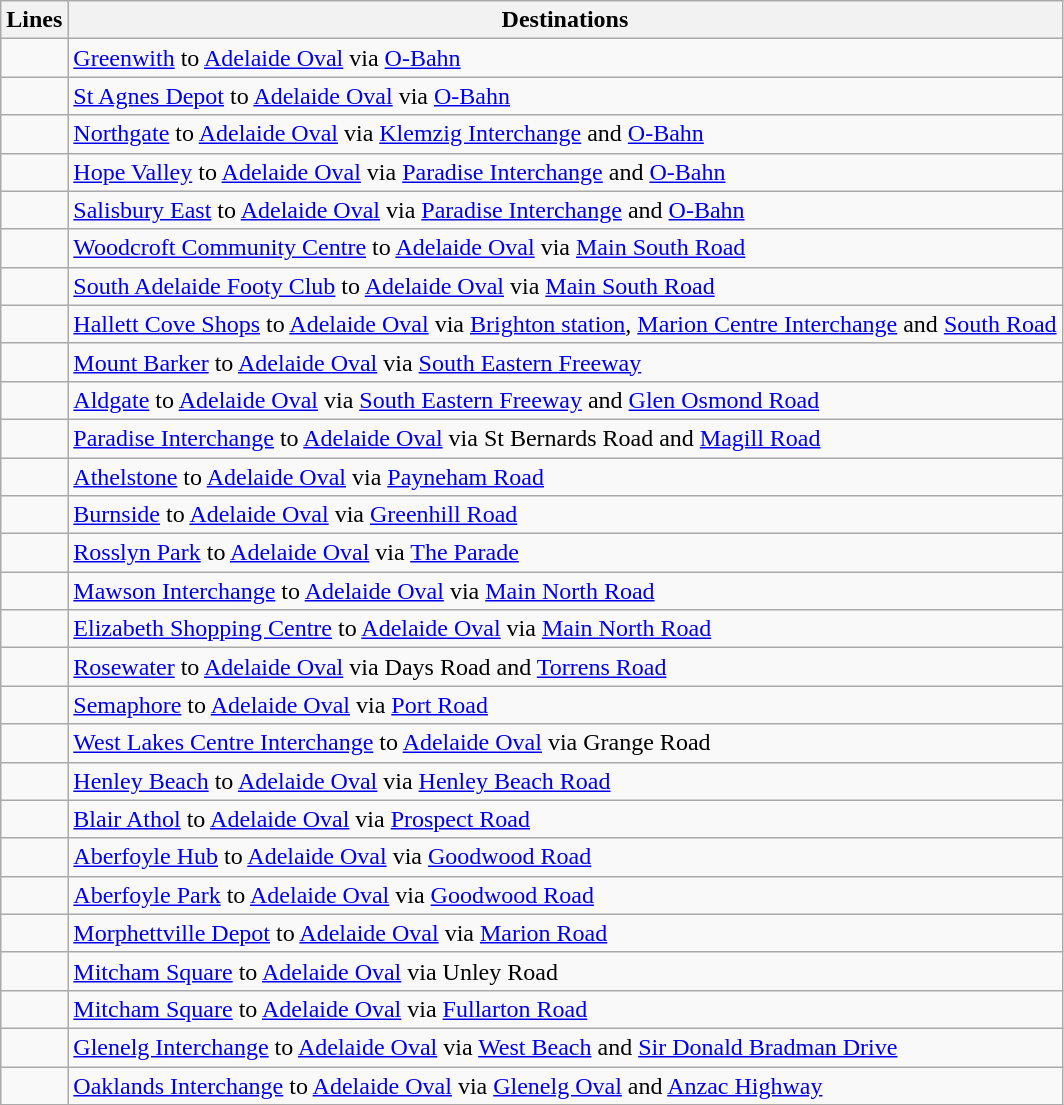<table class="wikitable">
<tr>
<th>Lines</th>
<th>Destinations</th>
</tr>
<tr>
<td></td>
<td><a href='#'>Greenwith</a> to <a href='#'>Adelaide Oval</a> via <a href='#'>O-Bahn</a></td>
</tr>
<tr>
<td></td>
<td><a href='#'>St Agnes Depot</a> to <a href='#'>Adelaide Oval</a> via <a href='#'>O-Bahn</a></td>
</tr>
<tr>
<td></td>
<td><a href='#'>Northgate</a> to <a href='#'>Adelaide Oval</a> via <a href='#'>Klemzig Interchange</a> and <a href='#'>O-Bahn</a></td>
</tr>
<tr>
<td></td>
<td><a href='#'>Hope Valley</a> to <a href='#'>Adelaide Oval</a> via <a href='#'>Paradise Interchange</a> and <a href='#'>O-Bahn</a></td>
</tr>
<tr>
<td></td>
<td><a href='#'>Salisbury East</a> to <a href='#'>Adelaide Oval</a> via <a href='#'>Paradise Interchange</a> and <a href='#'>O-Bahn</a></td>
</tr>
<tr>
<td></td>
<td><a href='#'>Woodcroft Community Centre</a> to <a href='#'>Adelaide Oval</a> via <a href='#'>Main South Road</a></td>
</tr>
<tr>
<td></td>
<td><a href='#'>South Adelaide Footy Club</a> to <a href='#'>Adelaide Oval</a> via <a href='#'>Main South Road</a></td>
</tr>
<tr>
<td></td>
<td><a href='#'>Hallett Cove Shops</a> to <a href='#'>Adelaide Oval</a> via <a href='#'>Brighton station</a>, <a href='#'>Marion Centre Interchange</a> and <a href='#'>South Road</a></td>
</tr>
<tr>
<td></td>
<td><a href='#'>Mount Barker</a> to <a href='#'>Adelaide Oval</a> via <a href='#'>South Eastern Freeway</a></td>
</tr>
<tr>
<td></td>
<td><a href='#'>Aldgate</a> to <a href='#'>Adelaide Oval</a> via <a href='#'>South Eastern Freeway</a> and <a href='#'>Glen Osmond Road</a></td>
</tr>
<tr>
<td></td>
<td><a href='#'>Paradise Interchange</a> to <a href='#'>Adelaide Oval</a> via St Bernards Road and <a href='#'>Magill Road</a></td>
</tr>
<tr>
<td></td>
<td><a href='#'>Athelstone</a> to <a href='#'>Adelaide Oval</a> via <a href='#'>Payneham Road</a></td>
</tr>
<tr>
<td></td>
<td><a href='#'>Burnside</a> to <a href='#'>Adelaide Oval</a> via <a href='#'>Greenhill Road</a></td>
</tr>
<tr>
<td></td>
<td><a href='#'>Rosslyn Park</a> to <a href='#'>Adelaide Oval</a> via <a href='#'>The Parade</a></td>
</tr>
<tr>
<td></td>
<td><a href='#'>Mawson Interchange</a> to <a href='#'>Adelaide Oval</a> via <a href='#'>Main North Road</a></td>
</tr>
<tr>
<td></td>
<td><a href='#'>Elizabeth Shopping Centre</a> to <a href='#'>Adelaide Oval</a> via <a href='#'>Main North Road</a></td>
</tr>
<tr>
<td></td>
<td><a href='#'>Rosewater</a> to <a href='#'>Adelaide Oval</a> via Days Road and <a href='#'>Torrens Road</a></td>
</tr>
<tr>
<td></td>
<td><a href='#'>Semaphore</a> to <a href='#'>Adelaide Oval</a> via <a href='#'>Port Road</a></td>
</tr>
<tr>
<td></td>
<td><a href='#'>West Lakes Centre Interchange</a> to <a href='#'>Adelaide Oval</a> via Grange Road</td>
</tr>
<tr>
<td></td>
<td><a href='#'>Henley Beach</a> to <a href='#'>Adelaide Oval</a> via <a href='#'>Henley Beach Road</a></td>
</tr>
<tr>
<td></td>
<td><a href='#'>Blair Athol</a> to <a href='#'>Adelaide Oval</a> via <a href='#'>Prospect Road</a></td>
</tr>
<tr>
<td></td>
<td><a href='#'>Aberfoyle Hub</a> to <a href='#'>Adelaide Oval</a> via <a href='#'>Goodwood Road</a></td>
</tr>
<tr>
<td></td>
<td><a href='#'>Aberfoyle Park</a> to <a href='#'>Adelaide Oval</a> via <a href='#'>Goodwood Road</a></td>
</tr>
<tr>
<td></td>
<td><a href='#'>Morphettville Depot</a> to <a href='#'>Adelaide Oval</a> via <a href='#'>Marion Road</a></td>
</tr>
<tr>
<td></td>
<td><a href='#'>Mitcham Square</a> to <a href='#'>Adelaide Oval</a> via Unley Road</td>
</tr>
<tr>
<td></td>
<td><a href='#'>Mitcham Square</a> to <a href='#'>Adelaide Oval</a> via <a href='#'>Fullarton Road</a></td>
</tr>
<tr>
<td></td>
<td><a href='#'>Glenelg Interchange</a> to <a href='#'>Adelaide Oval</a> via <a href='#'>West Beach</a> and <a href='#'>Sir Donald Bradman Drive</a></td>
</tr>
<tr>
<td></td>
<td><a href='#'>Oaklands Interchange</a> to <a href='#'>Adelaide Oval</a> via <a href='#'>Glenelg Oval</a> and <a href='#'>Anzac Highway</a></td>
</tr>
</table>
